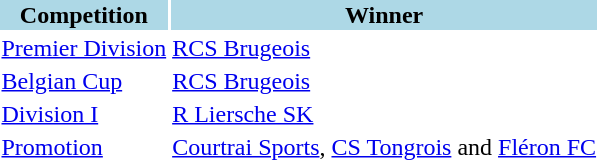<table>
<tr style="background:lightblue;">
<th>Competition</th>
<th>Winner</th>
</tr>
<tr>
<td><a href='#'>Premier Division</a></td>
<td><a href='#'>RCS Brugeois</a></td>
</tr>
<tr>
<td><a href='#'>Belgian Cup</a></td>
<td><a href='#'>RCS Brugeois</a></td>
</tr>
<tr>
<td><a href='#'>Division I</a></td>
<td><a href='#'>R Liersche SK</a></td>
</tr>
<tr>
<td><a href='#'>Promotion</a></td>
<td><a href='#'>Courtrai Sports</a>, <a href='#'>CS Tongrois</a> and <a href='#'>Fléron FC</a></td>
</tr>
</table>
